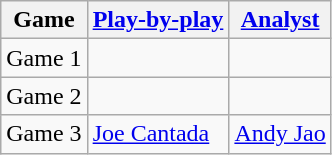<table class=wikitable>
<tr>
<th>Game</th>
<th><a href='#'>Play-by-play</a></th>
<th><a href='#'>Analyst</a></th>
</tr>
<tr>
<td>Game 1</td>
<td></td>
<td></td>
</tr>
<tr>
<td>Game 2</td>
<td></td>
<td></td>
</tr>
<tr>
<td>Game 3</td>
<td><a href='#'>Joe Cantada</a></td>
<td><a href='#'>Andy Jao</a></td>
</tr>
</table>
